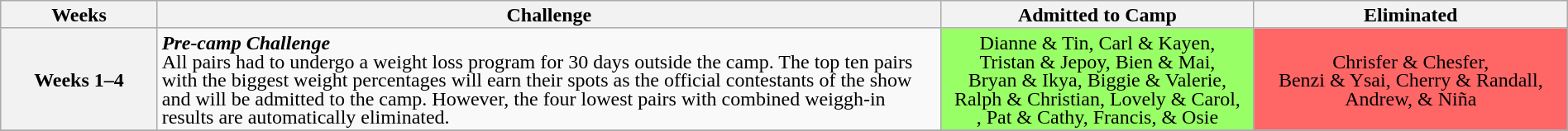<table class="wikitable" style="text-align:center; line-height:15px; font-size:100%; width:100%;">
<tr>
<th scope="col" width="10%">Weeks</th>
<th scope="col" width="50%">Challenge</th>
<th scope="col" width="20%">Admitted to Camp</th>
<th scope="col" width="20%">Eliminated</th>
</tr>
<tr>
<th>Weeks 1–4</th>
<td valign="top" style="text-align:left;"><strong><em>Pre-camp Challenge</em></strong><br>All pairs had to undergo a weight loss program for 30 days outside the camp. The top ten pairs with the biggest weight percentages will earn their spots as the official contestants of the show and will be admitted to the camp. However, the four lowest pairs with combined weiggh-in results are automatically eliminated.</td>
<td style="background:#99FF66;">Dianne & Tin, Carl & Kayen,<br>Tristan & Jepoy, Bien & Mai,<br>Bryan & Ikya, Biggie & Valerie,<br>Ralph & Christian, Lovely & Carol,<br>, Pat & Cathy, Francis, & Osie</td>
<td style="background:#FF6666;">Chrisfer & Chesfer,<br>Benzi & Ysai, Cherry & Randall, Andrew, & Niña</td>
</tr>
<tr>
</tr>
</table>
